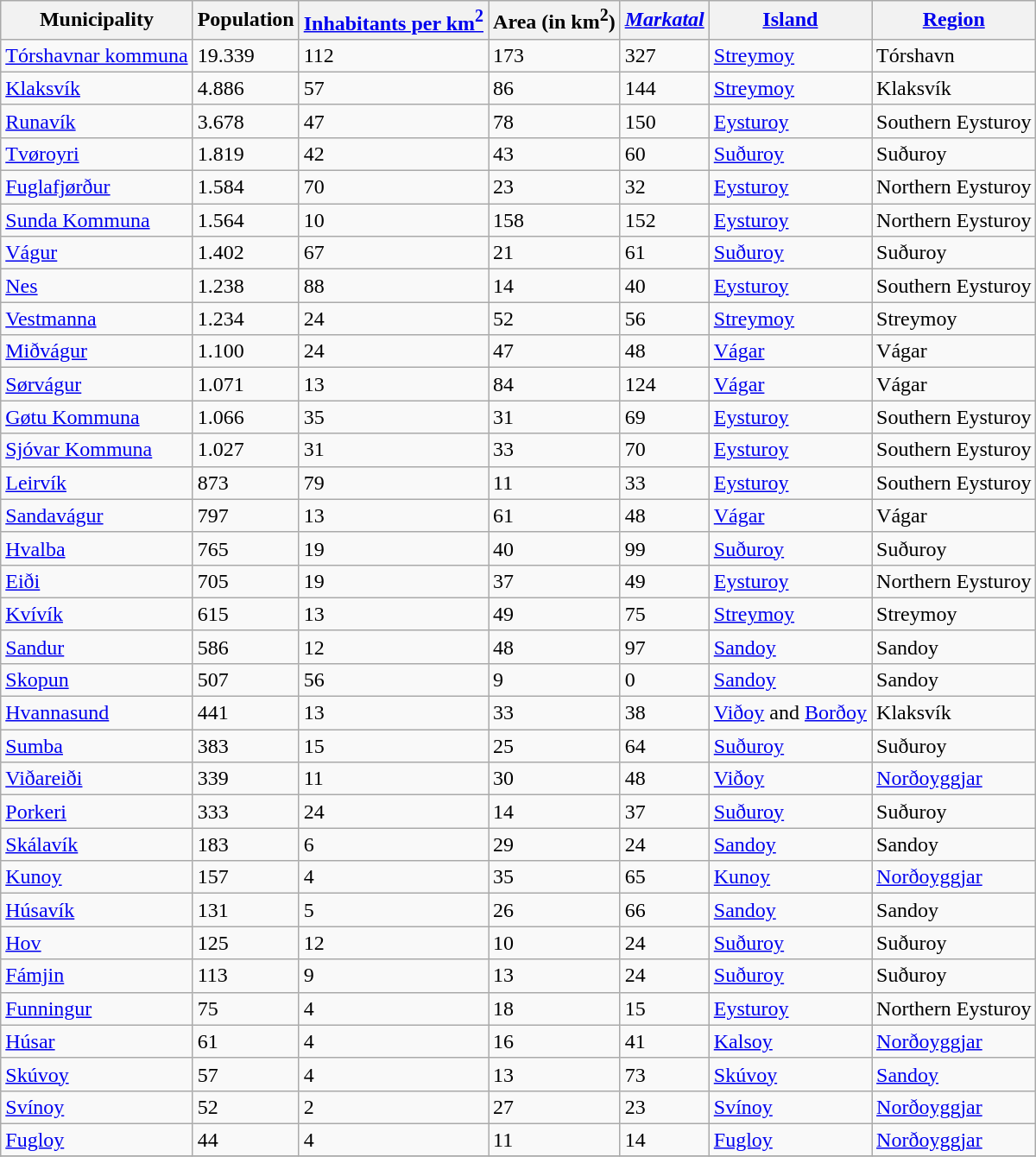<table class="wikitable sortable">
<tr>
<th>Municipality</th>
<th>Population</th>
<th><a href='#'>Inhabitants per km<sup>2</sup></a></th>
<th>Area (in km<sup>2</sup>)</th>
<th><em><a href='#'>Markatal</a></em></th>
<th><a href='#'>Island</a></th>
<th><a href='#'>Region</a></th>
</tr>
<tr>
<td><a href='#'>Tórshavnar kommuna</a></td>
<td>19.339</td>
<td>112</td>
<td>173</td>
<td>327</td>
<td><a href='#'>Streymoy</a></td>
<td>Tórshavn</td>
</tr>
<tr>
<td><a href='#'>Klaksvík</a></td>
<td>4.886</td>
<td>57</td>
<td>86</td>
<td>144</td>
<td><a href='#'>Streymoy</a></td>
<td>Klaksvík</td>
</tr>
<tr>
<td><a href='#'>Runavík</a></td>
<td>3.678</td>
<td>47</td>
<td>78</td>
<td>150</td>
<td><a href='#'>Eysturoy</a></td>
<td>Southern Eysturoy</td>
</tr>
<tr>
<td><a href='#'>Tvøroyri</a></td>
<td>1.819</td>
<td>42</td>
<td>43</td>
<td>60</td>
<td><a href='#'>Suðuroy</a></td>
<td>Suðuroy</td>
</tr>
<tr>
<td><a href='#'>Fuglafjørður</a></td>
<td>1.584</td>
<td>70</td>
<td>23</td>
<td>32</td>
<td><a href='#'>Eysturoy</a></td>
<td>Northern Eysturoy</td>
</tr>
<tr>
<td><a href='#'>Sunda Kommuna</a></td>
<td>1.564</td>
<td>10</td>
<td>158</td>
<td>152</td>
<td><a href='#'>Eysturoy</a></td>
<td>Northern Eysturoy</td>
</tr>
<tr>
<td><a href='#'>Vágur</a></td>
<td>1.402</td>
<td>67</td>
<td>21</td>
<td>61</td>
<td><a href='#'>Suðuroy</a></td>
<td>Suðuroy</td>
</tr>
<tr>
<td><a href='#'>Nes</a></td>
<td>1.238</td>
<td>88</td>
<td>14</td>
<td>40</td>
<td><a href='#'>Eysturoy</a></td>
<td>Southern Eysturoy</td>
</tr>
<tr>
<td><a href='#'>Vestmanna</a></td>
<td>1.234</td>
<td>24</td>
<td>52</td>
<td>56</td>
<td><a href='#'>Streymoy</a></td>
<td>Streymoy</td>
</tr>
<tr>
<td><a href='#'>Miðvágur</a></td>
<td>1.100</td>
<td>24</td>
<td>47</td>
<td>48</td>
<td><a href='#'>Vágar</a></td>
<td>Vágar</td>
</tr>
<tr>
<td><a href='#'>Sørvágur</a></td>
<td>1.071</td>
<td>13</td>
<td>84</td>
<td>124</td>
<td><a href='#'>Vágar</a></td>
<td>Vágar</td>
</tr>
<tr>
<td><a href='#'>Gøtu Kommuna</a></td>
<td>1.066</td>
<td>35</td>
<td>31</td>
<td>69</td>
<td><a href='#'>Eysturoy</a></td>
<td>Southern Eysturoy</td>
</tr>
<tr>
<td><a href='#'>Sjóvar Kommuna</a></td>
<td>1.027</td>
<td>31</td>
<td>33</td>
<td>70</td>
<td><a href='#'>Eysturoy</a></td>
<td>Southern Eysturoy</td>
</tr>
<tr>
<td><a href='#'>Leirvík</a></td>
<td>873</td>
<td>79</td>
<td>11</td>
<td>33</td>
<td><a href='#'>Eysturoy</a></td>
<td>Southern Eysturoy</td>
</tr>
<tr>
<td><a href='#'>Sandavágur</a></td>
<td>797</td>
<td>13</td>
<td>61</td>
<td>48</td>
<td><a href='#'>Vágar</a></td>
<td>Vágar</td>
</tr>
<tr>
<td><a href='#'>Hvalba</a></td>
<td>765</td>
<td>19</td>
<td>40</td>
<td>99</td>
<td><a href='#'>Suðuroy</a></td>
<td>Suðuroy</td>
</tr>
<tr>
<td><a href='#'>Eiði</a></td>
<td>705</td>
<td>19</td>
<td>37</td>
<td>49</td>
<td><a href='#'>Eysturoy</a></td>
<td>Northern Eysturoy</td>
</tr>
<tr>
<td><a href='#'>Kvívík</a></td>
<td>615</td>
<td>13</td>
<td>49</td>
<td>75</td>
<td><a href='#'>Streymoy</a></td>
<td>Streymoy</td>
</tr>
<tr>
<td><a href='#'>Sandur</a></td>
<td>586</td>
<td>12</td>
<td>48</td>
<td>97</td>
<td><a href='#'>Sandoy</a></td>
<td>Sandoy</td>
</tr>
<tr>
<td><a href='#'>Skopun</a></td>
<td>507</td>
<td>56</td>
<td>9</td>
<td>0</td>
<td><a href='#'>Sandoy</a></td>
<td>Sandoy</td>
</tr>
<tr>
<td><a href='#'>Hvannasund</a></td>
<td>441</td>
<td>13</td>
<td>33</td>
<td>38</td>
<td><a href='#'>Viðoy</a> and <a href='#'>Borðoy</a></td>
<td>Klaksvík</td>
</tr>
<tr>
<td><a href='#'>Sumba</a></td>
<td>383</td>
<td>15</td>
<td>25</td>
<td>64</td>
<td><a href='#'>Suðuroy</a></td>
<td>Suðuroy</td>
</tr>
<tr>
<td><a href='#'>Viðareiði</a></td>
<td>339</td>
<td>11</td>
<td>30</td>
<td>48</td>
<td><a href='#'>Viðoy</a></td>
<td><a href='#'>Norðoyggjar</a></td>
</tr>
<tr>
<td><a href='#'>Porkeri</a></td>
<td>333</td>
<td>24</td>
<td>14</td>
<td>37</td>
<td><a href='#'>Suðuroy</a></td>
<td>Suðuroy</td>
</tr>
<tr>
<td><a href='#'>Skálavík</a></td>
<td>183</td>
<td>6</td>
<td>29</td>
<td>24</td>
<td><a href='#'>Sandoy</a></td>
<td>Sandoy</td>
</tr>
<tr>
<td><a href='#'>Kunoy</a></td>
<td>157</td>
<td>4</td>
<td>35</td>
<td>65</td>
<td><a href='#'>Kunoy</a></td>
<td><a href='#'>Norðoyggjar</a></td>
</tr>
<tr>
<td><a href='#'>Húsavík</a></td>
<td>131</td>
<td>5</td>
<td>26</td>
<td>66</td>
<td><a href='#'>Sandoy</a></td>
<td>Sandoy</td>
</tr>
<tr>
<td><a href='#'>Hov</a></td>
<td>125</td>
<td>12</td>
<td>10</td>
<td>24</td>
<td><a href='#'>Suðuroy</a></td>
<td>Suðuroy</td>
</tr>
<tr>
<td><a href='#'>Fámjin</a></td>
<td>113</td>
<td>9</td>
<td>13</td>
<td>24</td>
<td><a href='#'>Suðuroy</a></td>
<td>Suðuroy</td>
</tr>
<tr>
<td><a href='#'>Funningur</a></td>
<td>75</td>
<td>4</td>
<td>18</td>
<td>15</td>
<td><a href='#'>Eysturoy</a></td>
<td>Northern Eysturoy</td>
</tr>
<tr>
<td><a href='#'>Húsar</a></td>
<td>61</td>
<td>4</td>
<td>16</td>
<td>41</td>
<td><a href='#'>Kalsoy</a></td>
<td><a href='#'>Norðoyggjar</a></td>
</tr>
<tr>
<td><a href='#'>Skúvoy</a></td>
<td>57</td>
<td>4</td>
<td>13</td>
<td>73</td>
<td><a href='#'>Skúvoy</a></td>
<td><a href='#'>Sandoy</a></td>
</tr>
<tr>
<td><a href='#'>Svínoy</a></td>
<td>52</td>
<td>2</td>
<td>27</td>
<td>23</td>
<td><a href='#'>Svínoy</a></td>
<td><a href='#'>Norðoyggjar</a></td>
</tr>
<tr>
<td><a href='#'>Fugloy</a></td>
<td>44</td>
<td>4</td>
<td>11</td>
<td>14</td>
<td><a href='#'>Fugloy</a></td>
<td><a href='#'>Norðoyggjar</a></td>
</tr>
<tr>
</tr>
</table>
